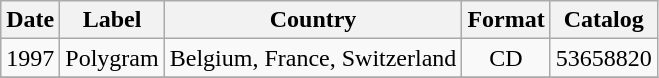<table class="wikitable" border="1">
<tr>
<th>Date</th>
<th>Label</th>
<th>Country</th>
<th>Format</th>
<th>Catalog</th>
</tr>
<tr>
<td align=center>1997</td>
<td align=center>Polygram</td>
<td align=center>Belgium, France, Switzerland</td>
<td align=center>CD</td>
<td align=center>53658820</td>
</tr>
<tr>
</tr>
</table>
